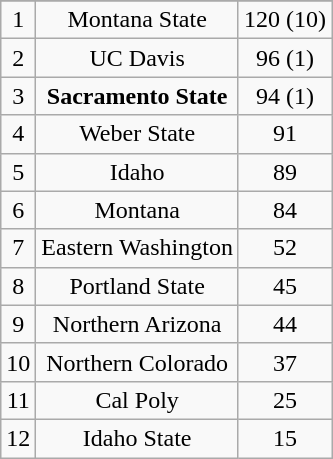<table class="wikitable" style="display: inline-table;">
<tr align="center">
</tr>
<tr align="center">
<td>1</td>
<td>Montana State</td>
<td>120 (10)</td>
</tr>
<tr align="center">
<td>2</td>
<td>UC Davis</td>
<td>96 (1)</td>
</tr>
<tr align="center">
<td>3</td>
<td><strong>Sacramento State</strong></td>
<td>94 (1)</td>
</tr>
<tr align="center">
<td>4</td>
<td>Weber State</td>
<td>91</td>
</tr>
<tr align="center">
<td>5</td>
<td>Idaho</td>
<td>89</td>
</tr>
<tr align="center">
<td>6</td>
<td>Montana</td>
<td>84</td>
</tr>
<tr align="center">
<td>7</td>
<td>Eastern Washington</td>
<td>52</td>
</tr>
<tr align="center">
<td>8</td>
<td>Portland State</td>
<td>45</td>
</tr>
<tr align="center">
<td>9</td>
<td>Northern Arizona</td>
<td>44</td>
</tr>
<tr align="center">
<td>10</td>
<td>Northern Colorado</td>
<td>37</td>
</tr>
<tr align="center">
<td>11</td>
<td>Cal Poly</td>
<td>25</td>
</tr>
<tr align="center">
<td>12</td>
<td>Idaho State</td>
<td>15</td>
</tr>
</table>
